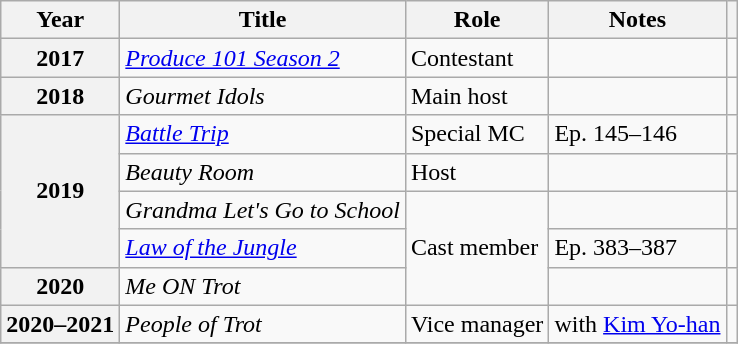<table class="wikitable plainrowheaders">
<tr>
<th scope="col">Year</th>
<th scope="col">Title</th>
<th scope="col">Role</th>
<th scope="col">Notes</th>
<th scope="col" class="unsortable"></th>
</tr>
<tr>
<th scope="row">2017</th>
<td><a href='#'><em>Produce 101 Season 2</em></a></td>
<td>Contestant</td>
<td></td>
<td></td>
</tr>
<tr>
<th scope="row">2018</th>
<td><em>Gourmet Idols</em></td>
<td>Main host</td>
<td></td>
<td></td>
</tr>
<tr>
<th scope="row"  rowspan="4">2019</th>
<td><em><a href='#'>Battle Trip</a></em></td>
<td>Special MC</td>
<td>Ep. 145–146</td>
<td></td>
</tr>
<tr>
<td><em>Beauty Room</em></td>
<td>Host</td>
<td></td>
<td></td>
</tr>
<tr>
<td><em>Grandma Let's Go to School</em></td>
<td rowspan=3>Cast member</td>
<td></td>
<td></td>
</tr>
<tr>
<td><em><a href='#'>Law of the Jungle</a></em></td>
<td>Ep. 383–387</td>
<td></td>
</tr>
<tr>
<th scope="row">2020</th>
<td><em>Me ON Trot</em></td>
<td></td>
<td></td>
</tr>
<tr>
<th scope="row">2020–2021</th>
<td><em>People of Trot</em></td>
<td>Vice manager</td>
<td>with <a href='#'>Kim Yo-han</a></td>
<td></td>
</tr>
<tr>
</tr>
</table>
